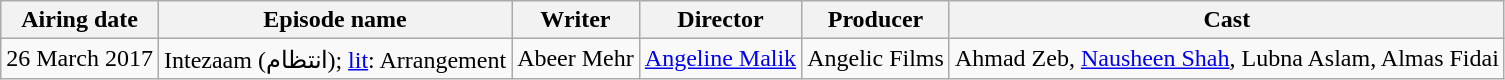<table class="wikitable plainrowheaders">
<tr>
<th>Airing date</th>
<th>Episode name</th>
<th>Writer</th>
<th>Director</th>
<th>Producer</th>
<th>Cast</th>
</tr>
<tr>
<td>26 March 2017</td>
<td>Intezaam (انتظام); <a href='#'>lit</a>: Arrangement</td>
<td>Abeer Mehr</td>
<td><a href='#'>Angeline Malik</a></td>
<td>Angelic Films</td>
<td>Ahmad Zeb, <a href='#'>Nausheen Shah</a>, Lubna Aslam, Almas Fidai</td>
</tr>
</table>
